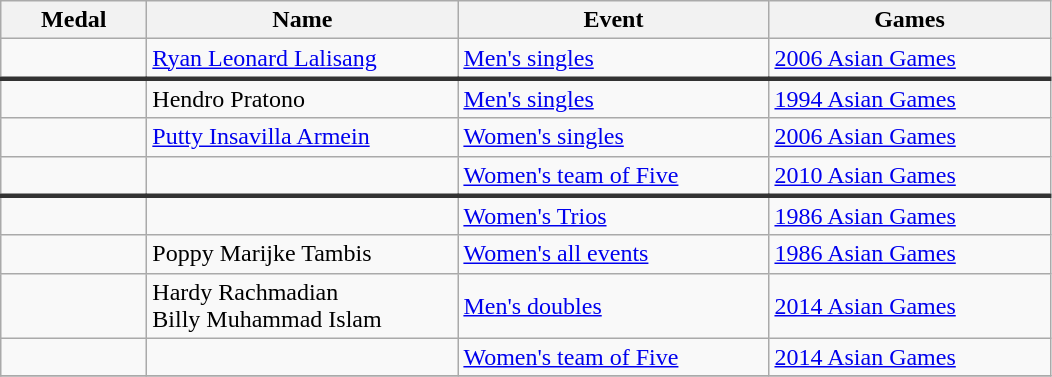<table class="wikitable sortable" style="font-size:100%">
<tr>
<th width="90">Medal</th>
<th width="200">Name</th>
<th width="200">Event</th>
<th width="180">Games</th>
</tr>
<tr>
<td></td>
<td><a href='#'>Ryan Leonard Lalisang</a></td>
<td><a href='#'>Men's singles</a></td>
<td><a href='#'>2006 Asian Games</a></td>
</tr>
<tr style="border-top: 3px solid #333333;">
<td></td>
<td>Hendro Pratono</td>
<td><a href='#'>Men's singles</a></td>
<td><a href='#'>1994 Asian Games</a></td>
</tr>
<tr>
<td></td>
<td><a href='#'>Putty Insavilla Armein</a></td>
<td><a href='#'>Women's singles</a></td>
<td><a href='#'>2006 Asian Games</a></td>
</tr>
<tr>
<td></td>
<td><br></td>
<td><a href='#'>Women's team of Five</a></td>
<td><a href='#'>2010 Asian Games</a></td>
</tr>
<tr style="border-top: 3px solid #333333;">
<td></td>
<td><br></td>
<td><a href='#'>Women's Trios</a></td>
<td><a href='#'>1986 Asian Games</a></td>
</tr>
<tr>
<td></td>
<td>Poppy Marijke Tambis</td>
<td><a href='#'>Women's all events</a></td>
<td><a href='#'>1986 Asian Games</a></td>
</tr>
<tr>
<td></td>
<td>Hardy Rachmadian <br> Billy Muhammad Islam</td>
<td><a href='#'>Men's doubles</a></td>
<td><a href='#'>2014 Asian Games</a></td>
</tr>
<tr>
<td></td>
<td><br></td>
<td><a href='#'>Women's team of Five</a></td>
<td><a href='#'>2014 Asian Games</a></td>
</tr>
<tr>
</tr>
</table>
